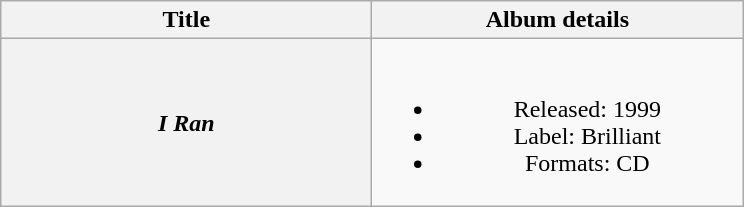<table class="wikitable plainrowheaders" style="text-align:center;">
<tr>
<th scope="col" style="width:15em;">Title</th>
<th scope="col" style="width:15em;">Album details</th>
</tr>
<tr>
<th scope="row"><em>I Ran</em></th>
<td><br><ul><li>Released: 1999</li><li>Label: Brilliant</li><li>Formats: CD</li></ul></td>
</tr>
</table>
